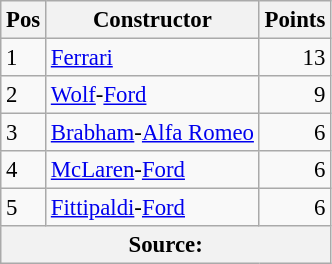<table class="wikitable" style="font-size: 95%;">
<tr>
<th>Pos</th>
<th>Constructor</th>
<th>Points</th>
</tr>
<tr>
<td>1</td>
<td> <a href='#'>Ferrari</a></td>
<td align="right">13</td>
</tr>
<tr>
<td>2</td>
<td> <a href='#'>Wolf</a>-<a href='#'>Ford</a></td>
<td align="right">9</td>
</tr>
<tr>
<td>3</td>
<td> <a href='#'>Brabham</a>-<a href='#'>Alfa Romeo</a></td>
<td align="right">6</td>
</tr>
<tr>
<td>4</td>
<td> <a href='#'>McLaren</a>-<a href='#'>Ford</a></td>
<td align="right">6</td>
</tr>
<tr>
<td>5</td>
<td> <a href='#'>Fittipaldi</a>-<a href='#'>Ford</a></td>
<td align="right">6</td>
</tr>
<tr>
<th colspan=4>Source:</th>
</tr>
</table>
